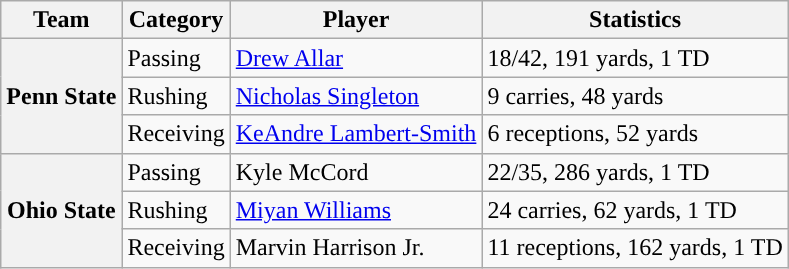<table class="wikitable" style="float:right">
<tr>
<th>Team</th>
<th>Category</th>
<th>Player</th>
<th>Statistics</th>
</tr>
<tr>
<th rowspan=3>Penn State</th>
<td>Passing</td>
<td><a href='#'>Drew Allar</a></td>
<td>18/42, 191 yards, 1 TD</td>
</tr>
<tr>
<td>Rushing</td>
<td><a href='#'>Nicholas Singleton</a></td>
<td>9 carries, 48 yards</td>
</tr>
<tr>
<td>Receiving</td>
<td><a href='#'>KeAndre Lambert-Smith</a></td>
<td>6 receptions, 52 yards</td>
</tr>
<tr>
<th rowspan=3>Ohio State</th>
<td>Passing</td>
<td>Kyle McCord</td>
<td>22/35, 286 yards, 1 TD</td>
</tr>
<tr>
<td>Rushing</td>
<td><a href='#'>Miyan Williams</a></td>
<td>24 carries, 62 yards, 1 TD</td>
</tr>
<tr>
<td>Receiving</td>
<td>Marvin Harrison Jr.</td>
<td>11 receptions, 162 yards, 1 TD</td>
</tr>
</table>
